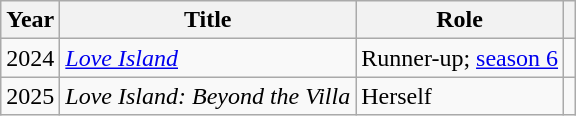<table class="wikitable">
<tr>
<th>Year</th>
<th>Title</th>
<th>Role</th>
<th></th>
</tr>
<tr>
<td>2024</td>
<td><a href='#'><em>Love Island</em></a></td>
<td>Runner-up; <a href='#'>season 6</a></td>
<td align="center"></td>
</tr>
<tr>
<td>2025</td>
<td><em>Love Island: Beyond the Villa</em></td>
<td>Herself</td>
<td></td>
</tr>
</table>
